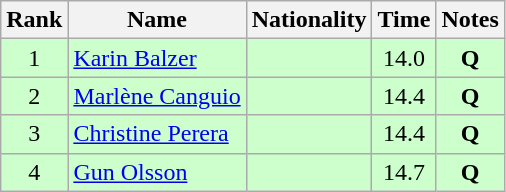<table class="wikitable sortable" style="text-align:center">
<tr>
<th>Rank</th>
<th>Name</th>
<th>Nationality</th>
<th>Time</th>
<th>Notes</th>
</tr>
<tr bgcolor=ccffcc>
<td>1</td>
<td align=left><a href='#'>Karin Balzer</a></td>
<td align=left></td>
<td>14.0</td>
<td><strong>Q</strong></td>
</tr>
<tr bgcolor=ccffcc>
<td>2</td>
<td align=left><a href='#'>Marlène Canguio</a></td>
<td align=left></td>
<td>14.4</td>
<td><strong>Q</strong></td>
</tr>
<tr bgcolor=ccffcc>
<td>3</td>
<td align=left><a href='#'>Christine Perera</a></td>
<td align=left></td>
<td>14.4</td>
<td><strong>Q</strong></td>
</tr>
<tr bgcolor=ccffcc>
<td>4</td>
<td align=left><a href='#'>Gun Olsson</a></td>
<td align=left></td>
<td>14.7</td>
<td><strong>Q</strong></td>
</tr>
</table>
